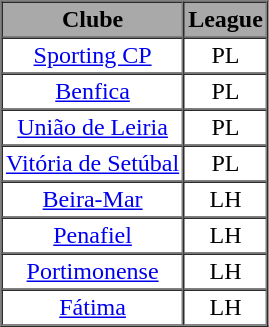<table border="1" cellpadding="2" cellspacing="0">
<tr style="background:#A9A9A9;">
<th width="auto">Clube </th>
<th width="auto">League</th>
</tr>
<tr>
<td align="center"><a href='#'>Sporting CP</a></td>
<td align="center">PL</td>
</tr>
<tr>
<td align="center"><a href='#'>Benfica</a></td>
<td align="center">PL</td>
</tr>
<tr>
<td align="center"><a href='#'>União de Leiria</a></td>
<td align="center">PL</td>
</tr>
<tr>
<td align="center"><a href='#'>Vitória de Setúbal</a></td>
<td align="center">PL</td>
</tr>
<tr>
<td align="center"><a href='#'>Beira-Mar</a></td>
<td align="center">LH</td>
</tr>
<tr>
<td align="center"><a href='#'>Penafiel</a></td>
<td align="center">LH</td>
</tr>
<tr>
<td align="center"><a href='#'>Portimonense</a></td>
<td align="center">LH</td>
</tr>
<tr>
<td align="center"><a href='#'>Fátima</a></td>
<td align="center">LH</td>
</tr>
<tr>
</tr>
</table>
